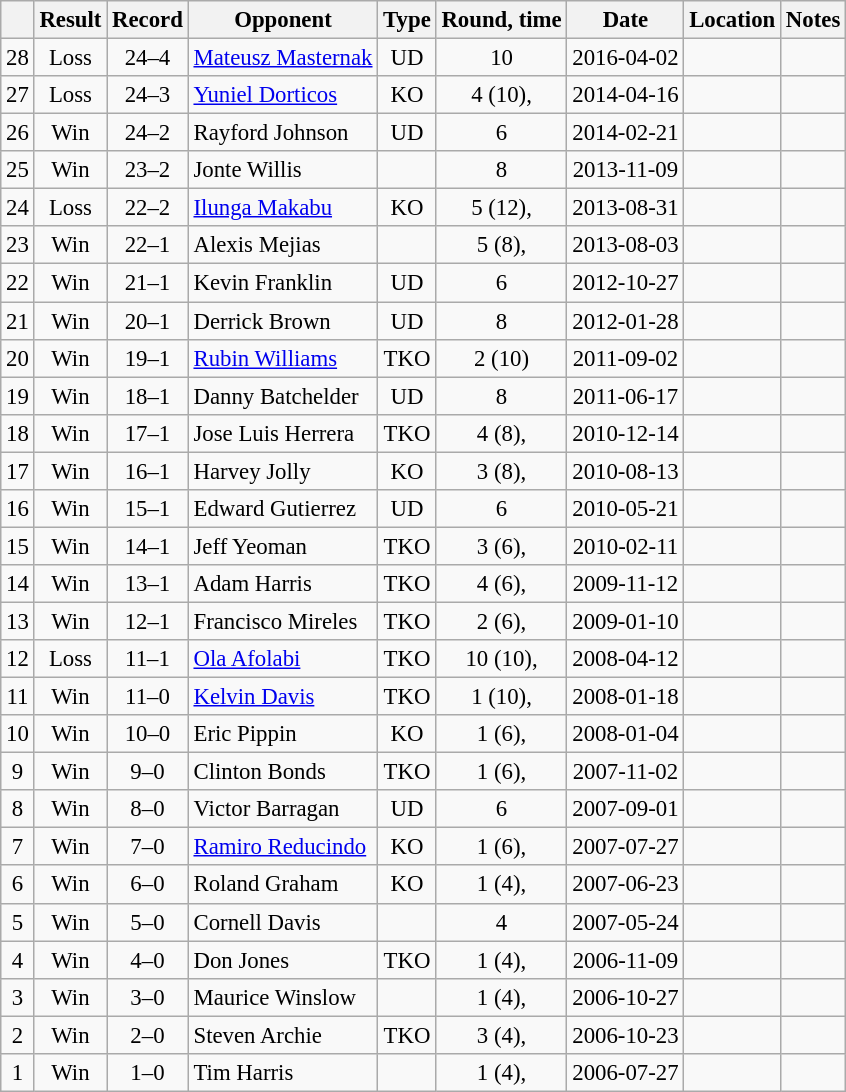<table class="wikitable" style="text-align:center; font-size:95%">
<tr>
<th></th>
<th>Result</th>
<th>Record</th>
<th>Opponent</th>
<th>Type</th>
<th>Round, time</th>
<th>Date</th>
<th>Location</th>
<th>Notes</th>
</tr>
<tr>
<td>28</td>
<td>Loss</td>
<td>24–4</td>
<td style="text-align:left;"> <a href='#'>Mateusz Masternak</a></td>
<td>UD</td>
<td>10</td>
<td>2016-04-02</td>
<td style="text-align:left;"> </td>
<td style="text-align:left;"></td>
</tr>
<tr>
<td>27</td>
<td>Loss</td>
<td>24–3</td>
<td style="text-align:left;"> <a href='#'>Yuniel Dorticos</a></td>
<td>KO</td>
<td>4 (10), </td>
<td>2014-04-16</td>
<td style="text-align:left;"> </td>
<td style="text-align:left;"></td>
</tr>
<tr>
<td>26</td>
<td>Win</td>
<td>24–2</td>
<td style="text-align:left;"> Rayford Johnson</td>
<td>UD</td>
<td>6</td>
<td>2014-02-21</td>
<td style="text-align:left;"> </td>
<td style="text-align:left;"></td>
</tr>
<tr>
<td>25</td>
<td>Win</td>
<td>23–2</td>
<td style="text-align:left;"> Jonte Willis</td>
<td></td>
<td>8</td>
<td>2013-11-09</td>
<td style="text-align:left;"> </td>
<td style="text-align:left;"></td>
</tr>
<tr>
<td>24</td>
<td>Loss</td>
<td>22–2</td>
<td style="text-align:left;"> <a href='#'>Ilunga Makabu</a></td>
<td>KO</td>
<td>5 (12), </td>
<td>2013-08-31</td>
<td style="text-align:left;"> </td>
<td style="text-align:left;"></td>
</tr>
<tr>
<td>23</td>
<td>Win</td>
<td>22–1</td>
<td style="text-align:left;"> Alexis Mejias</td>
<td></td>
<td>5 (8), </td>
<td>2013-08-03</td>
<td style="text-align:left;"> </td>
<td style="text-align:left;"></td>
</tr>
<tr>
<td>22</td>
<td>Win</td>
<td>21–1</td>
<td style="text-align:left;"> Kevin Franklin</td>
<td>UD</td>
<td>6</td>
<td>2012-10-27</td>
<td style="text-align:left;"> </td>
<td style="text-align:left;"></td>
</tr>
<tr>
<td>21</td>
<td>Win</td>
<td>20–1</td>
<td style="text-align:left;"> Derrick Brown</td>
<td>UD</td>
<td>8</td>
<td>2012-01-28</td>
<td style="text-align:left;"> </td>
<td style="text-align:left;"></td>
</tr>
<tr>
<td>20</td>
<td>Win</td>
<td>19–1</td>
<td style="text-align:left;"> <a href='#'>Rubin Williams</a></td>
<td>TKO</td>
<td>2 (10)</td>
<td>2011-09-02</td>
<td style="text-align:left;"> </td>
<td style="text-align:left;"></td>
</tr>
<tr>
<td>19</td>
<td>Win</td>
<td>18–1</td>
<td style="text-align:left;"> Danny Batchelder</td>
<td>UD</td>
<td>8</td>
<td>2011-06-17</td>
<td style="text-align:left;"> </td>
<td style="text-align:left;"></td>
</tr>
<tr>
<td>18</td>
<td>Win</td>
<td>17–1</td>
<td style="text-align:left;"> Jose Luis Herrera</td>
<td>TKO</td>
<td>4 (8), </td>
<td>2010-12-14</td>
<td style="text-align:left;"> </td>
<td style="text-align:left;"></td>
</tr>
<tr>
<td>17</td>
<td>Win</td>
<td>16–1</td>
<td style="text-align:left;"> Harvey Jolly</td>
<td>KO</td>
<td>3 (8), </td>
<td>2010-08-13</td>
<td style="text-align:left;"> </td>
<td style="text-align:left;"></td>
</tr>
<tr>
<td>16</td>
<td>Win</td>
<td>15–1</td>
<td style="text-align:left;"> Edward Gutierrez</td>
<td>UD</td>
<td>6</td>
<td>2010-05-21</td>
<td style="text-align:left;"> </td>
<td style="text-align:left;"></td>
</tr>
<tr>
<td>15</td>
<td>Win</td>
<td>14–1</td>
<td style="text-align:left;"> Jeff Yeoman</td>
<td>TKO</td>
<td>3 (6), </td>
<td>2010-02-11</td>
<td style="text-align:left;"> </td>
<td style="text-align:left;"></td>
</tr>
<tr>
<td>14</td>
<td>Win</td>
<td>13–1</td>
<td style="text-align:left;"> Adam Harris</td>
<td>TKO</td>
<td>4 (6), </td>
<td>2009-11-12</td>
<td style="text-align:left;"> </td>
<td style="text-align:left;"></td>
</tr>
<tr>
<td>13</td>
<td>Win</td>
<td>12–1</td>
<td style="text-align:left;"> Francisco Mireles</td>
<td>TKO</td>
<td>2 (6), </td>
<td>2009-01-10</td>
<td style="text-align:left;"> </td>
<td style="text-align:left;"></td>
</tr>
<tr>
<td>12</td>
<td>Loss</td>
<td>11–1</td>
<td style="text-align:left;"> <a href='#'>Ola Afolabi</a></td>
<td>TKO</td>
<td>10 (10), </td>
<td>2008-04-12</td>
<td style="text-align:left;"> </td>
<td style="text-align:left;"></td>
</tr>
<tr>
<td>11</td>
<td>Win</td>
<td>11–0</td>
<td style="text-align:left;"> <a href='#'>Kelvin Davis</a></td>
<td>TKO</td>
<td>1 (10), </td>
<td>2008-01-18</td>
<td style="text-align:left;"> </td>
<td style="text-align:left;"></td>
</tr>
<tr>
<td>10</td>
<td>Win</td>
<td>10–0</td>
<td style="text-align:left;"> Eric Pippin</td>
<td>KO</td>
<td>1 (6), </td>
<td>2008-01-04</td>
<td style="text-align:left;"> </td>
<td style="text-align:left;"></td>
</tr>
<tr>
<td>9</td>
<td>Win</td>
<td>9–0</td>
<td style="text-align:left;"> Clinton Bonds</td>
<td>TKO</td>
<td>1 (6), </td>
<td>2007-11-02</td>
<td style="text-align:left;"> </td>
<td style="text-align:left;"></td>
</tr>
<tr>
<td>8</td>
<td>Win</td>
<td>8–0</td>
<td style="text-align:left;"> Victor Barragan</td>
<td>UD</td>
<td>6</td>
<td>2007-09-01</td>
<td style="text-align:left;"> </td>
<td style="text-align:left;"></td>
</tr>
<tr>
<td>7</td>
<td>Win</td>
<td>7–0</td>
<td style="text-align:left;"> <a href='#'>Ramiro Reducindo</a></td>
<td>KO</td>
<td>1 (6), </td>
<td>2007-07-27</td>
<td style="text-align:left;"> </td>
<td style="text-align:left;"></td>
</tr>
<tr>
<td>6</td>
<td>Win</td>
<td>6–0</td>
<td style="text-align:left;"> Roland Graham</td>
<td>KO</td>
<td>1 (4), </td>
<td>2007-06-23</td>
<td style="text-align:left;"> </td>
<td style="text-align:left;"></td>
</tr>
<tr>
<td>5</td>
<td>Win</td>
<td>5–0</td>
<td style="text-align:left;"> Cornell Davis</td>
<td></td>
<td>4</td>
<td>2007-05-24</td>
<td style="text-align:left;"> </td>
<td style="text-align:left;"></td>
</tr>
<tr>
<td>4</td>
<td>Win</td>
<td>4–0</td>
<td style="text-align:left;"> Don Jones</td>
<td>TKO</td>
<td>1 (4), </td>
<td>2006-11-09</td>
<td style="text-align:left;"> </td>
<td style="text-align:left;"></td>
</tr>
<tr>
<td>3</td>
<td>Win</td>
<td>3–0</td>
<td style="text-align:left;"> Maurice Winslow</td>
<td></td>
<td>1 (4), </td>
<td>2006-10-27</td>
<td style="text-align:left;"> </td>
<td style="text-align:left;"></td>
</tr>
<tr>
<td>2</td>
<td>Win</td>
<td>2–0</td>
<td style="text-align:left;"> Steven Archie</td>
<td>TKO</td>
<td>3 (4), </td>
<td>2006-10-23</td>
<td style="text-align:left;"> </td>
<td style="text-align:left;"></td>
</tr>
<tr>
<td>1</td>
<td>Win</td>
<td>1–0</td>
<td style="text-align:left;"> Tim Harris</td>
<td></td>
<td>1 (4), </td>
<td>2006-07-27</td>
<td style="text-align:left;"> </td>
<td style="text-align:left;"></td>
</tr>
</table>
